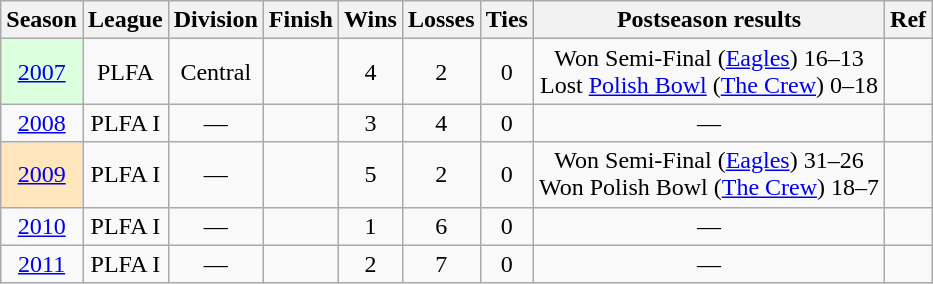<table class="wikitable sortable" style="text-align:center;">
<tr>
<th>Season</th>
<th class="unsortable">League</th>
<th>Division</th>
<th>Finish</th>
<th>Wins</th>
<th>Losses</th>
<th>Ties</th>
<th class="unsortable">Postseason results</th>
<th class="unsortable">Ref</th>
</tr>
<tr>
<td bgcolor="#ddffdd"><a href='#'>2007</a></td>
<td>PLFA</td>
<td>Central</td>
<td></td>
<td>4</td>
<td>2</td>
<td>0</td>
<td>Won Semi-Final (<a href='#'>Eagles</a>) 16–13 <br>Lost <a href='#'>Polish Bowl</a> (<a href='#'>The Crew</a>) 0–18</td>
<td></td>
</tr>
<tr>
<td><a href='#'>2008</a></td>
<td>PLFA I</td>
<td>—</td>
<td></td>
<td>3</td>
<td>4</td>
<td>0</td>
<td>—</td>
<td></td>
</tr>
<tr>
<td bgcolor="#FFE6BD"><a href='#'>2009</a></td>
<td>PLFA I</td>
<td>—</td>
<td></td>
<td>5</td>
<td>2</td>
<td>0</td>
<td>Won Semi-Final (<a href='#'>Eagles</a>) 31–26 <br>Won Polish Bowl (<a href='#'>The Crew</a>) 18–7</td>
<td></td>
</tr>
<tr>
<td><a href='#'>2010</a></td>
<td>PLFA I</td>
<td>—</td>
<td></td>
<td>1</td>
<td>6</td>
<td>0</td>
<td>—</td>
<td></td>
</tr>
<tr>
<td><a href='#'>2011</a></td>
<td>PLFA I</td>
<td>—</td>
<td></td>
<td>2</td>
<td>7</td>
<td>0</td>
<td>—</td>
<td></td>
</tr>
</table>
